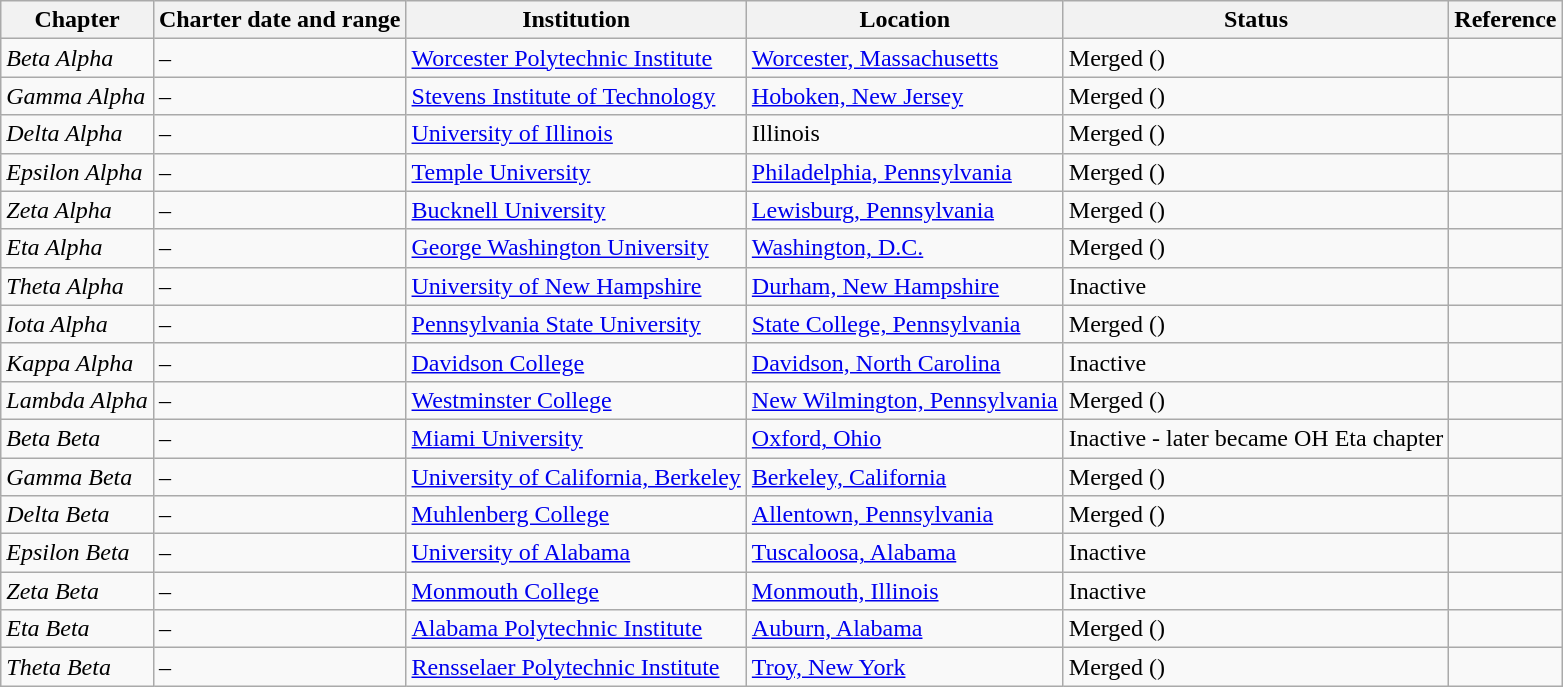<table class="sortable wikitable">
<tr>
<th>Chapter</th>
<th>Charter date and range</th>
<th>Institution</th>
<th>Location</th>
<th>Status</th>
<th>Reference</th>
</tr>
<tr>
<td><em>Beta Alpha</em></td>
<td> – </td>
<td><a href='#'>Worcester Polytechnic Institute</a></td>
<td><a href='#'>Worcester, Massachusetts</a></td>
<td>Merged (<strong></strong>)</td>
<td></td>
</tr>
<tr>
<td><em>Gamma Alpha</em></td>
<td> – </td>
<td><a href='#'>Stevens Institute of Technology</a></td>
<td><a href='#'>Hoboken, New Jersey</a></td>
<td>Merged (<strong></strong>)</td>
<td></td>
</tr>
<tr>
<td><em>Delta Alpha</em></td>
<td> – </td>
<td><a href='#'>University of Illinois</a></td>
<td>Illinois</td>
<td>Merged (<strong></strong>)</td>
<td></td>
</tr>
<tr>
<td><em>Epsilon Alpha</em></td>
<td> – </td>
<td><a href='#'>Temple University</a></td>
<td><a href='#'>Philadelphia, Pennsylvania</a></td>
<td>Merged (<strong></strong>)</td>
<td></td>
</tr>
<tr>
<td><em>Zeta Alpha</em></td>
<td> – </td>
<td><a href='#'>Bucknell University</a></td>
<td><a href='#'>Lewisburg, Pennsylvania</a></td>
<td>Merged (<strong></strong>)</td>
<td></td>
</tr>
<tr>
<td><em>Eta Alpha</em></td>
<td> – </td>
<td><a href='#'>George Washington University</a></td>
<td><a href='#'>Washington, D.C.</a></td>
<td>Merged (<strong></strong>)</td>
<td></td>
</tr>
<tr>
<td><em>Theta Alpha</em></td>
<td> – </td>
<td><a href='#'>University of New Hampshire</a></td>
<td><a href='#'>Durham, New Hampshire</a></td>
<td>Inactive</td>
<td></td>
</tr>
<tr>
<td><em>Iota Alpha</em></td>
<td> – </td>
<td><a href='#'>Pennsylvania State University</a></td>
<td><a href='#'>State College, Pennsylvania</a></td>
<td>Merged (<strong></strong>)</td>
<td></td>
</tr>
<tr>
<td><em>Kappa Alpha</em></td>
<td> – </td>
<td><a href='#'>Davidson College</a></td>
<td><a href='#'>Davidson, North Carolina</a></td>
<td>Inactive</td>
<td></td>
</tr>
<tr>
<td><em>Lambda Alpha</em></td>
<td> – </td>
<td><a href='#'>Westminster College</a></td>
<td><a href='#'>New Wilmington, Pennsylvania</a></td>
<td>Merged (<strong></strong>)</td>
<td></td>
</tr>
<tr>
<td><em>Beta Beta</em></td>
<td>–</td>
<td><a href='#'>Miami University</a></td>
<td><a href='#'>Oxford, Ohio</a></td>
<td>Inactive - later became OH Eta chapter <strong></strong></td>
<td></td>
</tr>
<tr>
<td><em>Gamma Beta</em></td>
<td> – </td>
<td><a href='#'>University of California, Berkeley</a></td>
<td><a href='#'>Berkeley, California</a></td>
<td>Merged (<strong></strong>)</td>
<td></td>
</tr>
<tr>
<td><em>Delta Beta</em></td>
<td> – </td>
<td><a href='#'>Muhlenberg College</a></td>
<td><a href='#'>Allentown, Pennsylvania</a></td>
<td>Merged (<strong></strong>)</td>
<td></td>
</tr>
<tr>
<td><em>Epsilon Beta</em></td>
<td> – </td>
<td><a href='#'>University of Alabama</a></td>
<td><a href='#'>Tuscaloosa, Alabama</a></td>
<td>Inactive</td>
<td></td>
</tr>
<tr>
<td><em>Zeta Beta</em></td>
<td> – </td>
<td><a href='#'>Monmouth College</a></td>
<td><a href='#'>Monmouth, Illinois</a></td>
<td>Inactive</td>
<td></td>
</tr>
<tr>
<td><em>Eta Beta</em></td>
<td> – </td>
<td><a href='#'>Alabama Polytechnic Institute</a></td>
<td><a href='#'>Auburn, Alabama</a></td>
<td>Merged (<strong></strong>)</td>
<td></td>
</tr>
<tr>
<td><em>Theta Beta</em></td>
<td> – </td>
<td><a href='#'>Rensselaer Polytechnic Institute</a></td>
<td><a href='#'>Troy, New York</a></td>
<td>Merged (<strong></strong>)</td>
<td></td>
</tr>
</table>
